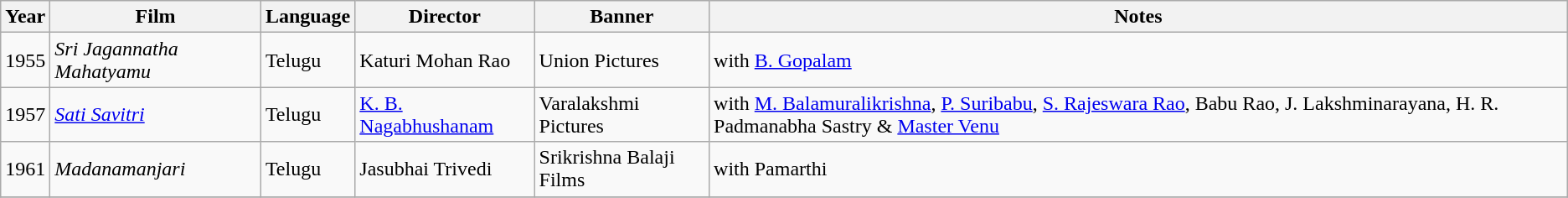<table class="wikitable sortable">
<tr>
<th>Year</th>
<th>Film</th>
<th>Language</th>
<th>Director</th>
<th>Banner</th>
<th>Notes</th>
</tr>
<tr>
<td>1955</td>
<td><em>Sri Jagannatha Mahatyamu</em></td>
<td>Telugu</td>
<td>Katuri Mohan Rao</td>
<td>Union Pictures</td>
<td>with <a href='#'>B. Gopalam</a></td>
</tr>
<tr>
<td>1957</td>
<td><em><a href='#'>Sati Savitri</a></em></td>
<td>Telugu</td>
<td><a href='#'>K. B. Nagabhushanam</a></td>
<td>Varalakshmi Pictures</td>
<td>with <a href='#'>M. Balamuralikrishna</a>, <a href='#'>P. Suribabu</a>, <a href='#'>S. Rajeswara Rao</a>, Babu Rao, J. Lakshminarayana, H. R. Padmanabha Sastry & <a href='#'>Master Venu</a></td>
</tr>
<tr>
<td>1961</td>
<td><em>Madanamanjari</em></td>
<td>Telugu</td>
<td>Jasubhai Trivedi</td>
<td>Srikrishna Balaji Films</td>
<td>with Pamarthi</td>
</tr>
<tr>
</tr>
</table>
